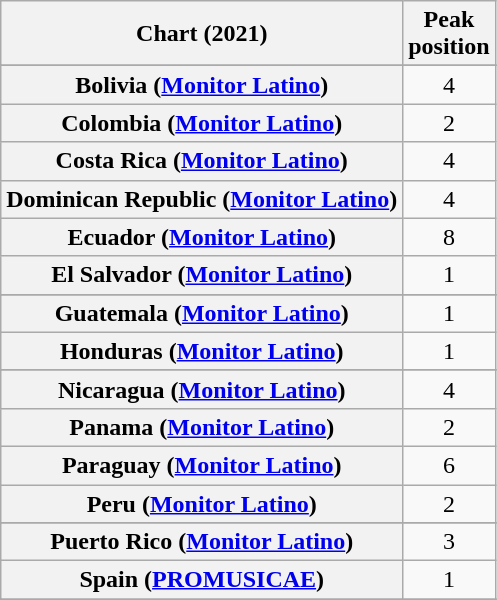<table class="wikitable sortable plainrowheaders" style="text-align:center">
<tr>
<th scope="col">Chart (2021)</th>
<th scope="col">Peak<br>position</th>
</tr>
<tr>
</tr>
<tr>
<th scope="row">Bolivia (<a href='#'>Monitor Latino</a>)</th>
<td>4</td>
</tr>
<tr>
<th scope="row">Colombia (<a href='#'>Monitor Latino</a>)</th>
<td>2</td>
</tr>
<tr>
<th scope="row">Costa Rica (<a href='#'>Monitor Latino</a>)</th>
<td>4</td>
</tr>
<tr>
<th scope="row">Dominican Republic (<a href='#'>Monitor Latino</a>)</th>
<td>4</td>
</tr>
<tr>
<th scope="row">Ecuador (<a href='#'>Monitor Latino</a>)</th>
<td>8</td>
</tr>
<tr>
<th scope="row">El Salvador (<a href='#'>Monitor Latino</a>)</th>
<td>1</td>
</tr>
<tr>
</tr>
<tr>
<th scope="row">Guatemala (<a href='#'>Monitor Latino</a>)</th>
<td>1</td>
</tr>
<tr>
<th scope="row">Honduras (<a href='#'>Monitor Latino</a>)</th>
<td>1</td>
</tr>
<tr>
</tr>
<tr>
<th scope="row">Nicaragua (<a href='#'>Monitor Latino</a>)</th>
<td>4</td>
</tr>
<tr>
<th scope="row">Panama (<a href='#'>Monitor Latino</a>)</th>
<td>2</td>
</tr>
<tr>
<th scope="row">Paraguay (<a href='#'>Monitor Latino</a>)</th>
<td>6</td>
</tr>
<tr>
<th scope="row">Peru (<a href='#'>Monitor Latino</a>)</th>
<td>2</td>
</tr>
<tr>
</tr>
<tr>
<th scope="row">Puerto Rico (<a href='#'>Monitor Latino</a>)</th>
<td>3</td>
</tr>
<tr>
<th scope="row">Spain (<a href='#'>PROMUSICAE</a>)</th>
<td>1</td>
</tr>
<tr>
</tr>
<tr>
</tr>
<tr>
</tr>
<tr>
</tr>
</table>
